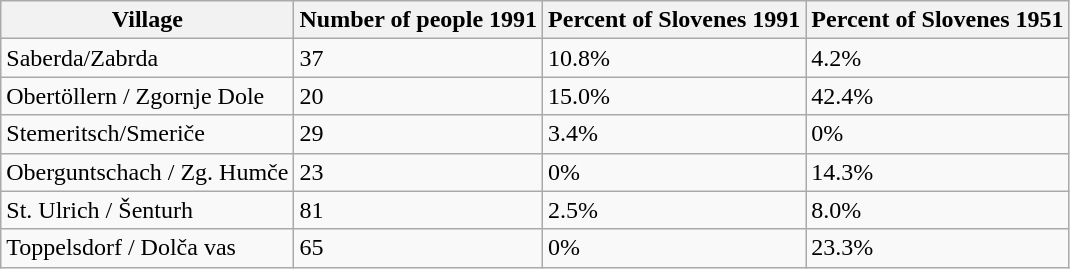<table class="wikitable">
<tr>
<th>Village</th>
<th>Number of people 1991</th>
<th>Percent of Slovenes 1991</th>
<th>Percent of Slovenes  1951</th>
</tr>
<tr>
<td>Saberda/Zabrda</td>
<td>37</td>
<td>10.8%</td>
<td>4.2%</td>
</tr>
<tr>
<td>Obertöllern / Zgornje Dole</td>
<td>20</td>
<td>15.0%</td>
<td>42.4%</td>
</tr>
<tr>
<td>Stemeritsch/Smeriče</td>
<td>29</td>
<td>3.4%</td>
<td>0%</td>
</tr>
<tr>
<td>Oberguntschach / Zg. Humče</td>
<td>23</td>
<td>0%</td>
<td>14.3%</td>
</tr>
<tr>
<td>St. Ulrich / Šenturh</td>
<td>81</td>
<td>2.5%</td>
<td>8.0%</td>
</tr>
<tr>
<td>Toppelsdorf / Dolča vas</td>
<td>65</td>
<td>0%</td>
<td>23.3%</td>
</tr>
</table>
